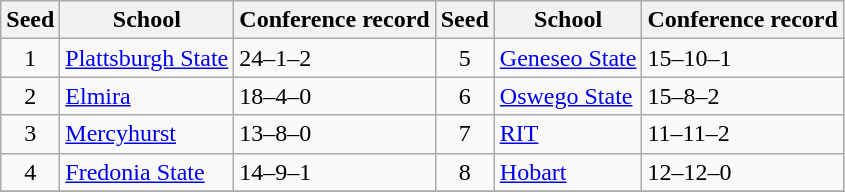<table class="wikitable">
<tr>
<th>Seed</th>
<th>School</th>
<th>Conference record</th>
<th>Seed</th>
<th>School</th>
<th>Conference record</th>
</tr>
<tr>
<td align=center>1</td>
<td><a href='#'>Plattsburgh State</a></td>
<td>24–1–2</td>
<td align=center>5</td>
<td><a href='#'>Geneseo State</a></td>
<td>15–10–1</td>
</tr>
<tr>
<td align=center>2</td>
<td><a href='#'>Elmira</a></td>
<td>18–4–0</td>
<td align=center>6</td>
<td><a href='#'>Oswego State</a></td>
<td>15–8–2</td>
</tr>
<tr>
<td align=center>3</td>
<td><a href='#'>Mercyhurst</a></td>
<td>13–8–0</td>
<td align=center>7</td>
<td><a href='#'>RIT</a></td>
<td>11–11–2</td>
</tr>
<tr>
<td align=center>4</td>
<td><a href='#'>Fredonia State</a></td>
<td>14–9–1</td>
<td align=center>8</td>
<td><a href='#'>Hobart</a></td>
<td>12–12–0</td>
</tr>
<tr>
</tr>
</table>
